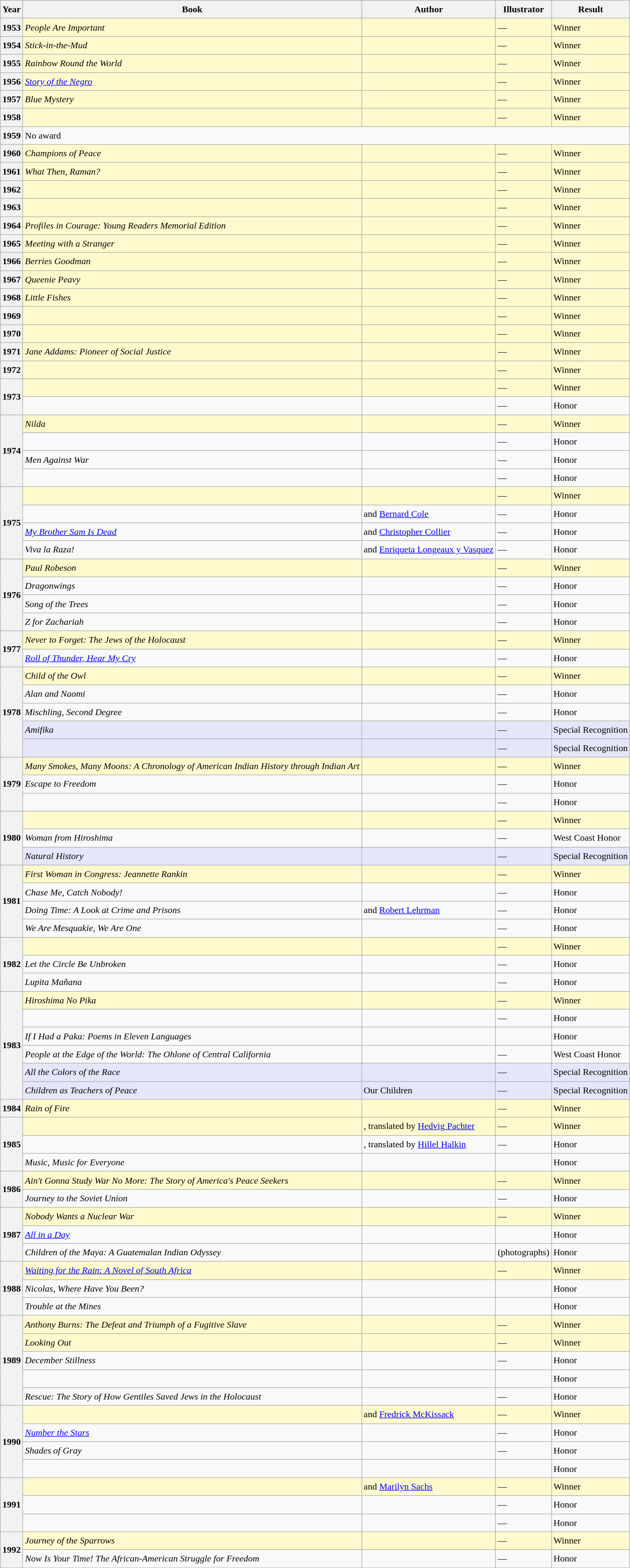<table class="wikitable sortable" style="font-size:1.00em; line-height:1.5em;">
<tr>
<th>Year</th>
<th>Book</th>
<th>Author</th>
<th>Illustrator</th>
<th>Result</th>
</tr>
<tr style="background:LemonChiffon; color:black">
<th>1953</th>
<td><em>People Are Important</em></td>
<td></td>
<td>—</td>
<td>Winner</td>
</tr>
<tr style="background:LemonChiffon; color:black">
<th>1954</th>
<td><em>Stick-in-the-Mud</em></td>
<td></td>
<td>—</td>
<td>Winner</td>
</tr>
<tr style="background:LemonChiffon; color:black">
<th>1955</th>
<td><em>Rainbow Round the World</em></td>
<td></td>
<td>—</td>
<td>Winner</td>
</tr>
<tr style="background:LemonChiffon; color:black">
<th>1956</th>
<td><em><a href='#'>Story of the Negro</a></em></td>
<td></td>
<td>—</td>
<td>Winner</td>
</tr>
<tr style="background:LemonChiffon; color:black">
<th>1957</th>
<td><em>Blue Mystery</em></td>
<td></td>
<td>—</td>
<td>Winner</td>
</tr>
<tr style="background:LemonChiffon; color:black">
<th>1958</th>
<td></td>
<td></td>
<td>—</td>
<td>Winner</td>
</tr>
<tr>
<th>1959</th>
<td colspan="4">No award</td>
</tr>
<tr style="background:LemonChiffon; color:black">
<th>1960</th>
<td><em>Champions of Peace</em></td>
<td></td>
<td>—</td>
<td>Winner</td>
</tr>
<tr style="background:LemonChiffon; color:black">
<th>1961</th>
<td><em>What Then, Raman?</em></td>
<td></td>
<td>—</td>
<td>Winner</td>
</tr>
<tr style="background:LemonChiffon; color:black">
<th>1962</th>
<td></td>
<td></td>
<td>—</td>
<td>Winner</td>
</tr>
<tr style="background:LemonChiffon; color:black">
<th>1963</th>
<td></td>
<td></td>
<td>—</td>
<td>Winner</td>
</tr>
<tr style="background:LemonChiffon; color:black">
<th>1964</th>
<td><em>Profiles in Courage: Young Readers Memorial Edition</em></td>
<td></td>
<td>—</td>
<td>Winner</td>
</tr>
<tr style="background:LemonChiffon; color:black">
<th>1965</th>
<td><em>Meeting with a Stranger</em></td>
<td></td>
<td>—</td>
<td>Winner</td>
</tr>
<tr style="background:LemonChiffon; color:black">
<th>1966</th>
<td><em>Berries Goodman</em></td>
<td></td>
<td>—</td>
<td>Winner</td>
</tr>
<tr style="background:LemonChiffon; color:black">
<th>1967</th>
<td><em>Queenie Peavy</em></td>
<td></td>
<td>—</td>
<td>Winner</td>
</tr>
<tr style="background:LemonChiffon; color:black">
<th>1968</th>
<td><em>Little Fishes</em></td>
<td></td>
<td>—</td>
<td>Winner</td>
</tr>
<tr style="background:LemonChiffon; color:black">
<th>1969</th>
<td></td>
<td></td>
<td>—</td>
<td>Winner</td>
</tr>
<tr style="background:LemonChiffon; color:black">
<th>1970</th>
<td></td>
<td></td>
<td>—</td>
<td>Winner</td>
</tr>
<tr style="background:LemonChiffon; color:black">
<th>1971</th>
<td><em>Jane Addams: Pioneer of Social Justice</em></td>
<td></td>
<td>—</td>
<td>Winner</td>
</tr>
<tr style="background:LemonChiffon; color:black">
<th>1972</th>
<td></td>
<td></td>
<td>—</td>
<td>Winner</td>
</tr>
<tr style="background:LemonChiffon; color:black">
<th rowspan="2">1973</th>
<td></td>
<td></td>
<td>—</td>
<td>Winner</td>
</tr>
<tr>
<td></td>
<td></td>
<td>—</td>
<td>Honor</td>
</tr>
<tr style="background:LemonChiffon; color:black">
<th rowspan="4">1974</th>
<td><em>Nilda</em></td>
<td></td>
<td>—</td>
<td>Winner</td>
</tr>
<tr>
<td></td>
<td></td>
<td>—</td>
<td>Honor</td>
</tr>
<tr>
<td><em>Men Against War</em></td>
<td></td>
<td>—</td>
<td>Honor</td>
</tr>
<tr>
<td></td>
<td></td>
<td>—</td>
<td>Honor</td>
</tr>
<tr style="background:LemonChiffon; color:black">
<th rowspan="4">1975</th>
<td></td>
<td></td>
<td>—</td>
<td>Winner</td>
</tr>
<tr>
<td></td>
<td> and <a href='#'>Bernard Cole</a></td>
<td>—</td>
<td>Honor</td>
</tr>
<tr>
<td><em><a href='#'>My Brother Sam Is Dead</a></em></td>
<td> and <a href='#'>Christopher Collier</a></td>
<td>—</td>
<td>Honor</td>
</tr>
<tr>
<td><em>Viva la Raza!</em></td>
<td> and <a href='#'>Enriqueta Longeaux y Vasquez</a></td>
<td>—</td>
<td>Honor</td>
</tr>
<tr style="background:LemonChiffon; color:black">
<th rowspan="4">1976</th>
<td><em>Paul Robeson</em></td>
<td></td>
<td>—</td>
<td>Winner</td>
</tr>
<tr>
<td><em>Dragonwings</em></td>
<td></td>
<td>—</td>
<td>Honor</td>
</tr>
<tr>
<td><em>Song of the Trees</em></td>
<td></td>
<td>—</td>
<td>Honor</td>
</tr>
<tr>
<td><em>Z for Zachariah</em></td>
<td></td>
<td>—</td>
<td>Honor</td>
</tr>
<tr style="background:LemonChiffon; color:black">
<th rowspan="2">1977</th>
<td><em>Never to Forget: The Jews of the Holocaust</em></td>
<td></td>
<td>—</td>
<td>Winner</td>
</tr>
<tr>
<td><em><a href='#'>Roll of Thunder, Hear My Cry</a></em></td>
<td></td>
<td>—</td>
<td>Honor</td>
</tr>
<tr style="background:LemonChiffon; color:black">
<th rowspan="5">1978</th>
<td><em>Child of the Owl</em></td>
<td></td>
<td>—</td>
<td>Winner</td>
</tr>
<tr>
<td><em>Alan and Naomi</em></td>
<td></td>
<td>—</td>
<td>Honor</td>
</tr>
<tr>
<td><em>Mischling, Second Degree</em></td>
<td></td>
<td>—</td>
<td>Honor</td>
</tr>
<tr style="background:Lavender; color:black">
<td><em>Amifika</em></td>
<td></td>
<td>—</td>
<td>Special Recognition</td>
</tr>
<tr style="background:Lavender; color:black">
<td></td>
<td></td>
<td>—</td>
<td>Special Recognition</td>
</tr>
<tr style="background:LemonChiffon; color:black">
<th rowspan="3">1979</th>
<td><em>Many Smokes, Many Moons: A Chronology of American Indian History through Indian Art</em></td>
<td></td>
<td>—</td>
<td>Winner</td>
</tr>
<tr>
<td><em>Escape to Freedom</em></td>
<td></td>
<td>—</td>
<td>Honor</td>
</tr>
<tr>
<td></td>
<td></td>
<td>—</td>
<td>Honor</td>
</tr>
<tr style="background:LemonChiffon; color:black">
<th rowspan="3">1980</th>
<td></td>
<td></td>
<td>—</td>
<td>Winner</td>
</tr>
<tr>
<td><em>Woman from Hiroshima</em></td>
<td></td>
<td>—</td>
<td>West Coast Honor</td>
</tr>
<tr style="background:Lavender; color:black">
<td><em>Natural History</em></td>
<td></td>
<td>—</td>
<td>Special Recognition</td>
</tr>
<tr style="background:LemonChiffon; color:black">
<th rowspan="4">1981</th>
<td><em>First Woman in Congress: Jeannette Rankin</em></td>
<td></td>
<td>—</td>
<td>Winner</td>
</tr>
<tr>
<td><em>Chase Me, Catch Nobody!</em></td>
<td></td>
<td>—</td>
<td>Honor</td>
</tr>
<tr>
<td><em>Doing Time: A Look at Crime and Prisons</em></td>
<td> and <a href='#'>Robert Lehrman</a></td>
<td>—</td>
<td>Honor</td>
</tr>
<tr>
<td><em>We Are Mesquakie, We Are One</em></td>
<td></td>
<td>—</td>
<td>Honor</td>
</tr>
<tr style="background:LemonChiffon; color:black">
<th rowspan="3">1982</th>
<td></td>
<td></td>
<td>—</td>
<td>Winner</td>
</tr>
<tr>
<td><em>Let the Circle Be Unbroken</em></td>
<td></td>
<td>—</td>
<td>Honor</td>
</tr>
<tr>
<td><em>Lupita Mañana</em></td>
<td></td>
<td>—</td>
<td>Honor</td>
</tr>
<tr style="background:LemonChiffon; color:black">
<th rowspan="6">1983</th>
<td><em>Hiroshima No Pika</em></td>
<td></td>
<td>—</td>
<td>Winner</td>
</tr>
<tr>
<td></td>
<td></td>
<td>—</td>
<td>Honor</td>
</tr>
<tr>
<td><em>If I Had a Paka: Poems in Eleven Languages</em></td>
<td></td>
<td></td>
<td>Honor</td>
</tr>
<tr>
<td><em>People at the Edge of the World: The Ohlone of Central California</em></td>
<td></td>
<td>—</td>
<td>West Coast Honor</td>
</tr>
<tr style="background:Lavender; color:black">
<td><em>All the Colors of the Race</em></td>
<td></td>
<td>—</td>
<td>Special Recognition</td>
</tr>
<tr style="background:Lavender; color:black">
<td><em>Children as Teachers of Peace</em></td>
<td>Our Children</td>
<td>—</td>
<td>Special Recognition</td>
</tr>
<tr style="background:LemonChiffon; color:black">
<th>1984</th>
<td><em>Rain of Fire</em></td>
<td></td>
<td>—</td>
<td>Winner</td>
</tr>
<tr style="background:LemonChiffon; color:black">
<th rowspan="3">1985</th>
<td></td>
<td>, translated by <a href='#'>Hedvig Pachter</a></td>
<td>—</td>
<td>Winner</td>
</tr>
<tr>
<td></td>
<td>, translated by <a href='#'>Hillel Halkin</a></td>
<td>—</td>
<td>Honor</td>
</tr>
<tr>
<td><em>Music, Music for Everyone</em></td>
<td></td>
<td></td>
<td>Honor</td>
</tr>
<tr style="background:LemonChiffon; color:black">
<th rowspan="2">1986</th>
<td><em>Ain't Gonna Study War No More: The Story of America's Peace Seekers</em></td>
<td></td>
<td>—</td>
<td>Winner</td>
</tr>
<tr>
<td><em>Journey to the Soviet Union</em></td>
<td></td>
<td>—</td>
<td>Honor</td>
</tr>
<tr style="background:LemonChiffon; color:black">
<th rowspan="3">1987</th>
<td><em>Nobody Wants a Nuclear War</em></td>
<td></td>
<td>—</td>
<td>Winner</td>
</tr>
<tr>
<td><em><a href='#'>All in a Day</a></em></td>
<td></td>
<td></td>
<td>Honor</td>
</tr>
<tr>
<td><em>Children of the Maya: A Guatemalan Indian Odyssey</em></td>
<td></td>
<td> (photographs)</td>
<td>Honor</td>
</tr>
<tr style="background:LemonChiffon; color:black">
<th rowspan="3">1988</th>
<td><em><a href='#'>Waiting for the Rain: A Novel of South Africa</a></em></td>
<td></td>
<td>—</td>
<td>Winner</td>
</tr>
<tr>
<td><em>Nicolas, Where Have You Been?</em></td>
<td></td>
<td></td>
<td>Honor</td>
</tr>
<tr>
<td><em>Trouble at the Mines</em></td>
<td></td>
<td></td>
<td>Honor</td>
</tr>
<tr style="background:LemonChiffon; color:black">
<th rowspan="5">1989</th>
<td><em>Anthony Burns: The Defeat and Triumph of a Fugitive Slave</em></td>
<td></td>
<td>—</td>
<td>Winner</td>
</tr>
<tr style="background:LemonChiffon; color:black">
<td><em>Looking Out</em></td>
<td></td>
<td>—</td>
<td>Winner</td>
</tr>
<tr>
<td><em>December Stillness</em></td>
<td></td>
<td>—</td>
<td>Honor</td>
</tr>
<tr>
<td></td>
<td></td>
<td></td>
<td>Honor</td>
</tr>
<tr>
<td><em>Rescue: The Story of How Gentiles Saved Jews in the Holocaust</em></td>
<td></td>
<td>—</td>
<td>Honor</td>
</tr>
<tr style="background:LemonChiffon; color:black">
<th rowspan="4">1990</th>
<td></td>
<td> and <a href='#'>Fredrick McKissack</a></td>
<td>—</td>
<td>Winner</td>
</tr>
<tr>
<td><em><a href='#'>Number the Stars</a></em></td>
<td></td>
<td>—</td>
<td>Honor</td>
</tr>
<tr>
<td><em>Shades of Gray</em></td>
<td></td>
<td>—</td>
<td>Honor</td>
</tr>
<tr>
<td></td>
<td></td>
<td></td>
<td>Honor</td>
</tr>
<tr style="background:LemonChiffon; color:black">
<th rowspan="3">1991</th>
<td></td>
<td> and <a href='#'>Marilyn Sachs</a></td>
<td>—</td>
<td>Winner</td>
</tr>
<tr>
<td></td>
<td></td>
<td>—</td>
<td>Honor</td>
</tr>
<tr>
<td></td>
<td></td>
<td>—</td>
<td>Honor</td>
</tr>
<tr style="background:LemonChiffon; color:black">
<th rowspan="2">1992</th>
<td><em>Journey of the Sparrows</em></td>
<td></td>
<td>—</td>
<td>Winner</td>
</tr>
<tr>
<td><em>Now Is Your Time! The African-American Struggle for Freedom</em></td>
<td></td>
<td>—</td>
<td>Honor</td>
</tr>
</table>
